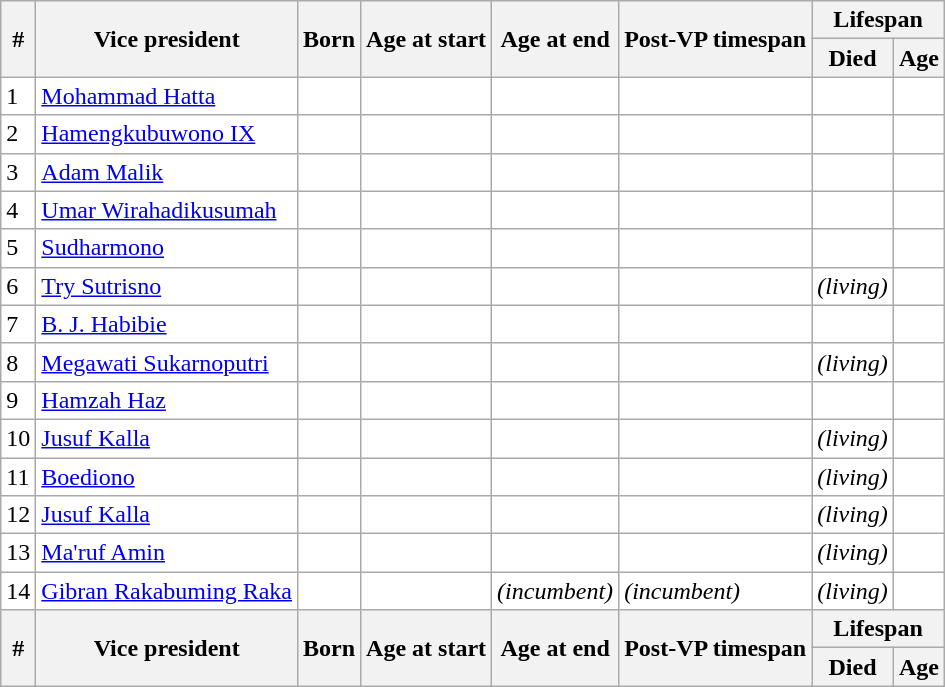<table class="sortable wikitable">
<tr>
<th rowspan=2><abbr>#</abbr></th>
<th rowspan=2 nowrap>Vice president</th>
<th rowspan=2>Born</th>
<th rowspan=2>Age at start<br></th>
<th rowspan=2>Age at end<br></th>
<th rowspan=2>Post-<abbr>VP</abbr> timespan</th>
<th colspan=2>Lifespan</th>
</tr>
<tr>
<th>Died</th>
<th>Age</th>
</tr>
<tr style="text-align: left; background:#FFFFFF">
<td>1</td>
<td data-sort-value="Hatta"><a href='#'>Mohammad Hatta</a></td>
<td></td>
<td><br></td>
<td><br></td>
<td></td>
<td></td>
<td></td>
</tr>
<tr style="text-align: left; background:#FFFFFF">
<td>2</td>
<td data-sort-value="Hamengkubuwono"><a href='#'>Hamengkubuwono IX</a></td>
<td></td>
<td><br></td>
<td><br></td>
<td></td>
<td></td>
<td></td>
</tr>
<tr style="text-align: left; background:#FFFFFF">
<td>3</td>
<td data-sort-value="Adam"><a href='#'>Adam Malik</a></td>
<td></td>
<td><br></td>
<td><br></td>
<td></td>
<td></td>
<td></td>
</tr>
<tr style="text-align: left; background:#FFFFFF">
<td>4</td>
<td data-sort-value="Umar"><a href='#'>Umar Wirahadikusumah</a></td>
<td></td>
<td><br></td>
<td><br></td>
<td></td>
<td></td>
<td></td>
</tr>
<tr style="text-align: left; background:#FFFFFF">
<td>5</td>
<td><a href='#'>Sudharmono</a></td>
<td></td>
<td><br></td>
<td><br></td>
<td></td>
<td></td>
<td></td>
</tr>
<tr style="text-align: left; background:#FFFFFF">
<td>6</td>
<td data-sort-value="Try"><a href='#'>Try Sutrisno</a></td>
<td></td>
<td><br></td>
<td><br></td>
<td></td>
<td><em>(living)</em></td>
<td><em></em></td>
</tr>
<tr style="text-align: left; background:#FFFFFF">
<td>7</td>
<td data-sort-value="Bacharudin"><a href='#'>B. J. Habibie</a></td>
<td></td>
<td><br></td>
<td><br></td>
<td></td>
<td></td>
<td></td>
</tr>
<tr style="text-align: left; background:#FFFFFF">
<td>8</td>
<td data-sort-value="Megawati"><a href='#'>Megawati Sukarnoputri</a></td>
<td></td>
<td><br></td>
<td><br></td>
<td></td>
<td><em>(living)</em></td>
<td><em></em></td>
</tr>
<tr style="text-align: left; background:#FFFFFF">
<td>9</td>
<td data-sort-value="Hamzah"><a href='#'>Hamzah Haz</a></td>
<td></td>
<td><br></td>
<td><br></td>
<td></td>
<td></td>
<td></td>
</tr>
<tr style="text-align: left; background:#FFFFFF">
<td>10</td>
<td data-sort-value="Jusuf"><a href='#'>Jusuf Kalla</a></td>
<td></td>
<td><br></td>
<td><br></td>
<td></td>
<td><em>(living)</em></td>
<td><em></em></td>
</tr>
<tr style="text-align: left; background:#FFFFFF">
<td>11</td>
<td><a href='#'>Boediono</a></td>
<td></td>
<td><br></td>
<td><br></td>
<td></td>
<td><em>(living)</em></td>
<td><em></em></td>
</tr>
<tr style="text-align: left; background:#FFFFFF">
<td>12</td>
<td data-sort-value="Jusuf"><a href='#'>Jusuf Kalla</a></td>
<td></td>
<td><br></td>
<td><br></td>
<td></td>
<td><em>(living)</em></td>
<td><em></em></td>
</tr>
<tr style="text-align: left; background:#FFFFFF">
<td>13</td>
<td data-sort-value="Ma'ruf"><a href='#'>Ma'ruf Amin</a></td>
<td></td>
<td><br></td>
<td><br></td>
<td></td>
<td><em>(living)</em></td>
<td><em></em></td>
</tr>
<tr style="text-align: left; background:#FFFFFF">
<td>14</td>
<td data-sort-value="Gibran"><a href='#'>Gibran Rakabuming Raka</a></td>
<td></td>
<td><br></td>
<td><em>(incumbent)</em></td>
<td><em>(incumbent)</em></td>
<td><em>(living)</em></td>
<td><em></em></td>
</tr>
<tr>
<th rowspan=2><abbr>#</abbr></th>
<th rowspan=2 nowrap>Vice president</th>
<th rowspan=2>Born</th>
<th rowspan=2>Age at start<br></th>
<th rowspan=2>Age at end<br></th>
<th rowspan=2>Post-<abbr>VP</abbr> timespan</th>
<th colspan=2>Lifespan</th>
</tr>
<tr>
<th>Died</th>
<th>Age</th>
</tr>
</table>
